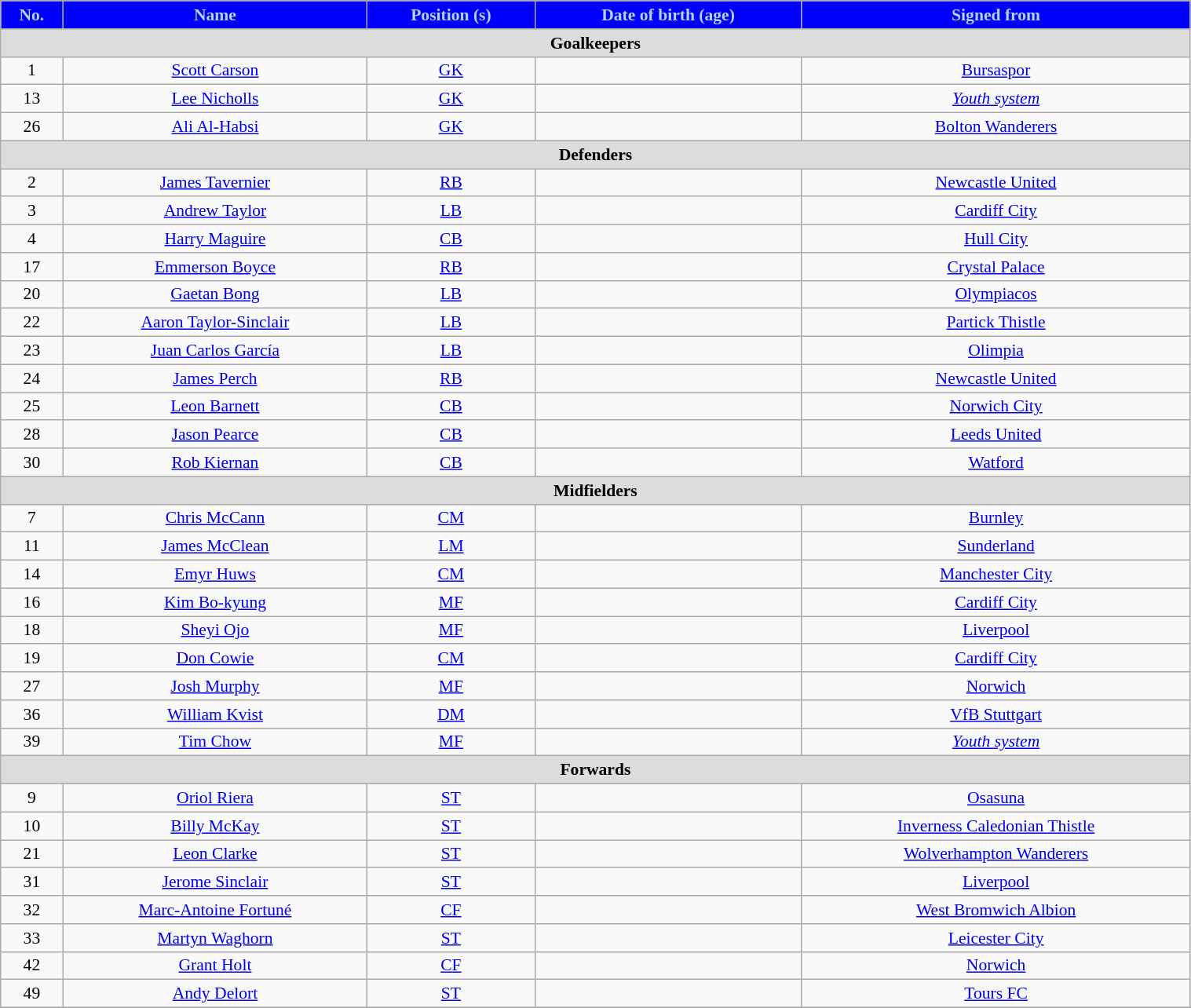<table class="wikitable" style="text-align:center; font-size:90%; width:80%;">
<tr>
<th style="background:#0000ff; color:#ADD8E6; text-align:center;">No.</th>
<th style="background:#0000ff; color:#ADD8E6; text-align:center;">Name</th>
<th style="background:#0000ff; color:#ADD8E6; text-align:center;">Position (s)</th>
<th style="background:#0000ff; color:#ADD8E6; text-align:center;">Date of birth (age)</th>
<th style="background:#0000ff; color:#ADD8E6; text-align:center;">Signed from</th>
</tr>
<tr>
<th colspan="6" style="background:#dcdcdc; text-align:center;">Goalkeepers</th>
</tr>
<tr>
<td>1</td>
<td><a href='#'>Scott Carson</a></td>
<td><a href='#'>GK</a></td>
<td></td>
<td><a href='#'>Bursaspor</a></td>
</tr>
<tr>
<td>13</td>
<td><a href='#'>Lee Nicholls</a></td>
<td><a href='#'>GK</a></td>
<td></td>
<td><em><a href='#'>Youth system</a></em></td>
</tr>
<tr>
<td>26</td>
<td><a href='#'>Ali Al-Habsi</a></td>
<td><a href='#'>GK</a></td>
<td></td>
<td><a href='#'>Bolton Wanderers</a></td>
</tr>
<tr>
<th colspan="6" style="background:#dcdcdc; text-align:center;">Defenders</th>
</tr>
<tr>
<td>2</td>
<td><a href='#'>James Tavernier</a></td>
<td><a href='#'>RB</a></td>
<td></td>
<td><a href='#'>Newcastle United</a></td>
</tr>
<tr>
<td>3</td>
<td><a href='#'>Andrew Taylor</a></td>
<td><a href='#'>LB</a></td>
<td></td>
<td><a href='#'>Cardiff City</a></td>
</tr>
<tr>
<td>4</td>
<td><a href='#'>Harry Maguire</a></td>
<td><a href='#'>CB</a></td>
<td></td>
<td><a href='#'>Hull City</a></td>
</tr>
<tr>
<td>17</td>
<td><a href='#'>Emmerson Boyce</a></td>
<td><a href='#'>RB</a></td>
<td></td>
<td><a href='#'>Crystal Palace</a></td>
</tr>
<tr>
<td>20</td>
<td><a href='#'>Gaetan Bong</a></td>
<td><a href='#'>LB</a></td>
<td></td>
<td><a href='#'>Olympiacos</a></td>
</tr>
<tr>
<td>22</td>
<td><a href='#'>Aaron Taylor-Sinclair</a></td>
<td><a href='#'>LB</a></td>
<td></td>
<td><a href='#'>Partick Thistle</a></td>
</tr>
<tr>
<td>23</td>
<td><a href='#'>Juan Carlos García</a></td>
<td><a href='#'>LB</a></td>
<td></td>
<td><a href='#'>Olimpia</a></td>
</tr>
<tr>
<td>24</td>
<td><a href='#'>James Perch</a></td>
<td><a href='#'>RB</a></td>
<td></td>
<td><a href='#'>Newcastle United</a></td>
</tr>
<tr>
<td>25</td>
<td><a href='#'>Leon Barnett</a></td>
<td><a href='#'>CB</a></td>
<td></td>
<td><a href='#'>Norwich City</a></td>
</tr>
<tr>
<td>28</td>
<td><a href='#'>Jason Pearce</a></td>
<td><a href='#'>CB</a></td>
<td></td>
<td><a href='#'>Leeds United</a></td>
</tr>
<tr>
<td>30</td>
<td><a href='#'>Rob Kiernan</a></td>
<td><a href='#'>CB</a></td>
<td></td>
<td><a href='#'>Watford</a></td>
</tr>
<tr>
<th colspan="7" style="background:#dcdcdc; text-align:center;">Midfielders</th>
</tr>
<tr>
<td>7</td>
<td><a href='#'>Chris McCann</a></td>
<td><a href='#'>CM</a></td>
<td></td>
<td><a href='#'>Burnley</a></td>
</tr>
<tr>
<td>11</td>
<td><a href='#'>James McClean</a></td>
<td><a href='#'>LM</a></td>
<td></td>
<td><a href='#'>Sunderland</a></td>
</tr>
<tr>
<td>14</td>
<td><a href='#'>Emyr Huws</a></td>
<td><a href='#'>CM</a></td>
<td></td>
<td><a href='#'>Manchester City</a></td>
</tr>
<tr>
<td>16</td>
<td><a href='#'>Kim Bo-kyung</a></td>
<td><a href='#'>MF</a></td>
<td></td>
<td><a href='#'>Cardiff City</a></td>
</tr>
<tr>
<td>18</td>
<td><a href='#'>Sheyi Ojo</a></td>
<td><a href='#'>MF</a></td>
<td></td>
<td><a href='#'>Liverpool</a></td>
</tr>
<tr>
<td>19</td>
<td><a href='#'>Don Cowie</a></td>
<td><a href='#'>CM</a></td>
<td></td>
<td><a href='#'>Cardiff City</a></td>
</tr>
<tr>
<td>27</td>
<td><a href='#'>Josh Murphy</a></td>
<td><a href='#'>MF</a></td>
<td></td>
<td><a href='#'>Norwich</a></td>
</tr>
<tr>
<td>36</td>
<td><a href='#'>William Kvist</a></td>
<td><a href='#'>DM</a></td>
<td></td>
<td><a href='#'>VfB Stuttgart</a></td>
</tr>
<tr>
<td>39</td>
<td><a href='#'>Tim Chow</a></td>
<td><a href='#'>MF</a></td>
<td></td>
<td><em><a href='#'>Youth system</a></em></td>
</tr>
<tr>
<th colspan="6" style="background:#dcdcdc; text-align:center;">Forwards</th>
</tr>
<tr>
<td>9</td>
<td><a href='#'>Oriol Riera</a></td>
<td><a href='#'>ST</a></td>
<td></td>
<td><a href='#'>Osasuna</a></td>
</tr>
<tr>
<td>10</td>
<td><a href='#'>Billy McKay</a></td>
<td><a href='#'>ST</a></td>
<td></td>
<td><a href='#'>Inverness Caledonian Thistle</a></td>
</tr>
<tr>
<td>21</td>
<td><a href='#'>Leon Clarke</a></td>
<td><a href='#'>ST</a></td>
<td></td>
<td><a href='#'>Wolverhampton Wanderers</a></td>
</tr>
<tr>
<td>31</td>
<td><a href='#'>Jerome Sinclair</a></td>
<td><a href='#'>ST</a></td>
<td></td>
<td><a href='#'>Liverpool</a></td>
</tr>
<tr>
<td>32</td>
<td><a href='#'>Marc-Antoine Fortuné</a></td>
<td><a href='#'>CF</a></td>
<td></td>
<td><a href='#'>West Bromwich Albion</a></td>
</tr>
<tr>
<td>33</td>
<td><a href='#'>Martyn Waghorn</a></td>
<td><a href='#'>ST</a></td>
<td></td>
<td><a href='#'>Leicester City</a></td>
</tr>
<tr>
<td>42</td>
<td><a href='#'>Grant Holt</a></td>
<td><a href='#'>CF</a></td>
<td></td>
<td><a href='#'>Norwich</a></td>
</tr>
<tr>
<td>49</td>
<td><a href='#'>Andy Delort</a></td>
<td><a href='#'>ST</a></td>
<td></td>
<td><a href='#'>Tours FC</a></td>
</tr>
<tr>
</tr>
</table>
